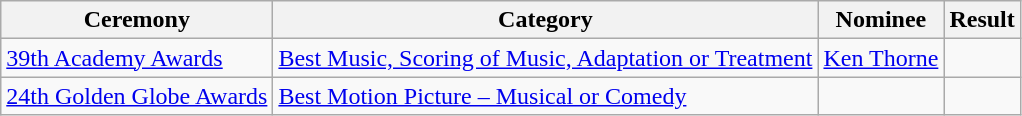<table class="wikitable">
<tr>
<th>Ceremony</th>
<th>Category</th>
<th>Nominee</th>
<th>Result</th>
</tr>
<tr>
<td><a href='#'>39th Academy Awards</a></td>
<td><a href='#'>Best Music, Scoring of Music, Adaptation or Treatment</a></td>
<td><a href='#'>Ken Thorne</a></td>
<td></td>
</tr>
<tr>
<td><a href='#'>24th Golden Globe Awards</a></td>
<td><a href='#'>Best Motion Picture – Musical or Comedy</a></td>
<td></td>
<td></td>
</tr>
</table>
